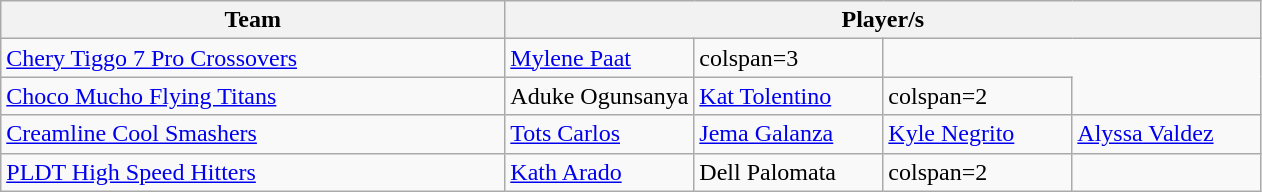<table class="wikitable"; font-size:85%; text-align:left">
<tr>
<th width=40%>Team</th>
<th colspan=4 width=60%>Player/s</th>
</tr>
<tr>
<td><a href='#'>Chery Tiggo 7 Pro Crossovers</a></td>
<td><a href='#'>Mylene Paat</a></td>
<td>colspan=3</td>
</tr>
<tr>
<td><a href='#'>Choco Mucho Flying Titans</a></td>
<td>Aduke Ogunsanya</td>
<td><a href='#'>Kat Tolentino</a></td>
<td>colspan=2</td>
</tr>
<tr>
<td><a href='#'>Creamline Cool Smashers</a></td>
<td width=15%><a href='#'>Tots Carlos</a></td>
<td width=15%><a href='#'>Jema Galanza</a></td>
<td width=15%><a href='#'>Kyle Negrito</a></td>
<td width=15%><a href='#'>Alyssa Valdez</a></td>
</tr>
<tr>
<td><a href='#'>PLDT High Speed Hitters</a></td>
<td><a href='#'>Kath Arado</a></td>
<td>Dell Palomata</td>
<td>colspan=2</td>
</tr>
</table>
